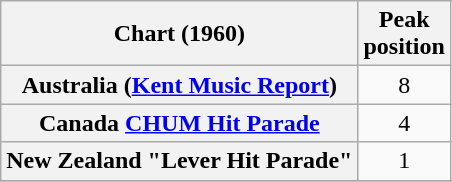<table class="wikitable sortable plainrowheaders">
<tr>
<th scope="col">Chart (1960)</th>
<th scope="col">Peak<br>position</th>
</tr>
<tr>
<th scope="row">Australia (<a href='#'>Kent Music Report</a>)</th>
<td align="center">8</td>
</tr>
<tr>
<th scope="row">Canada <a href='#'>CHUM Hit Parade</a></th>
<td align="center">4</td>
</tr>
<tr>
<th scope="row">New Zealand "Lever Hit Parade"</th>
<td align="center">1</td>
</tr>
<tr>
</tr>
</table>
